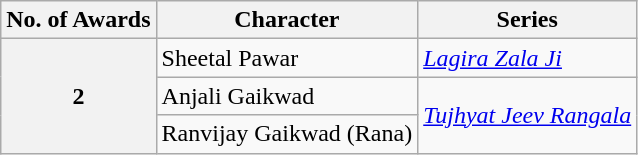<table class="wikitable" style="display:inline-table;">
<tr>
<th>No. of Awards</th>
<th>Character</th>
<th>Series</th>
</tr>
<tr>
<th rowspan="3">2</th>
<td>Sheetal Pawar</td>
<td><em><a href='#'>Lagira Zala Ji</a></em></td>
</tr>
<tr>
<td>Anjali Gaikwad</td>
<td rowspan="2"><em><a href='#'>Tujhyat Jeev Rangala</a></em></td>
</tr>
<tr>
<td>Ranvijay Gaikwad (Rana)</td>
</tr>
</table>
